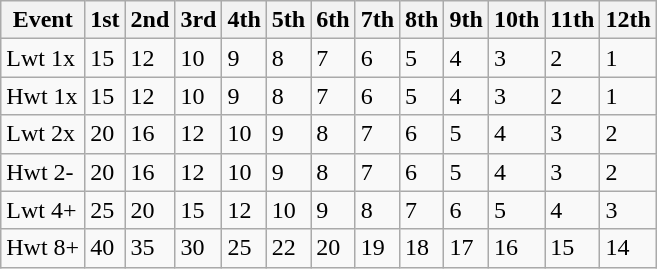<table class="wikitable">
<tr>
<th>Event</th>
<th>1st</th>
<th>2nd</th>
<th>3rd</th>
<th>4th</th>
<th>5th</th>
<th>6th</th>
<th>7th</th>
<th>8th</th>
<th>9th</th>
<th>10th</th>
<th>11th</th>
<th>12th</th>
</tr>
<tr>
<td>Lwt 1x</td>
<td>15</td>
<td>12</td>
<td>10</td>
<td>9</td>
<td>8</td>
<td>7</td>
<td>6</td>
<td>5</td>
<td>4</td>
<td>3</td>
<td>2</td>
<td>1</td>
</tr>
<tr>
<td>Hwt 1x</td>
<td>15</td>
<td>12</td>
<td>10</td>
<td>9</td>
<td>8</td>
<td>7</td>
<td>6</td>
<td>5</td>
<td>4</td>
<td>3</td>
<td>2</td>
<td>1</td>
</tr>
<tr>
<td>Lwt 2x</td>
<td>20</td>
<td>16</td>
<td>12</td>
<td>10</td>
<td>9</td>
<td>8</td>
<td>7</td>
<td>6</td>
<td>5</td>
<td>4</td>
<td>3</td>
<td>2</td>
</tr>
<tr>
<td>Hwt 2-</td>
<td>20</td>
<td>16</td>
<td>12</td>
<td>10</td>
<td>9</td>
<td>8</td>
<td>7</td>
<td>6</td>
<td>5</td>
<td>4</td>
<td>3</td>
<td>2</td>
</tr>
<tr>
<td>Lwt 4+</td>
<td>25</td>
<td>20</td>
<td>15</td>
<td>12</td>
<td>10</td>
<td>9</td>
<td>8</td>
<td>7</td>
<td>6</td>
<td>5</td>
<td>4</td>
<td>3</td>
</tr>
<tr>
<td>Hwt 8+</td>
<td>40</td>
<td>35</td>
<td>30</td>
<td>25</td>
<td>22</td>
<td>20</td>
<td>19</td>
<td>18</td>
<td>17</td>
<td>16</td>
<td>15</td>
<td>14</td>
</tr>
</table>
